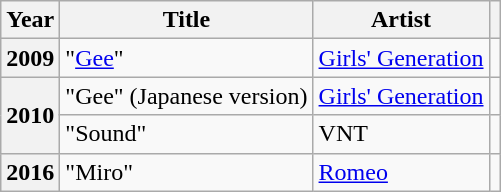<table class="wikitable sortable plainrowheaders">
<tr>
<th scope="col">Year</th>
<th scope="col">Title</th>
<th scope="col">Artist</th>
<th scope="col" class="unsortable"></th>
</tr>
<tr>
<th scope="row">2009</th>
<td>"<a href='#'>Gee</a>"</td>
<td><a href='#'>Girls' Generation</a></td>
<td style="text-align:center"></td>
</tr>
<tr>
<th scope="row" rowspan="2">2010</th>
<td>"Gee" (Japanese version)</td>
<td><a href='#'>Girls' Generation</a></td>
<td style="text-align:center"></td>
</tr>
<tr>
<td>"Sound"</td>
<td>VNT</td>
<td style="text-align:center"></td>
</tr>
<tr>
<th scope="row">2016</th>
<td>"Miro"</td>
<td><a href='#'>Romeo</a></td>
<td style="text-align:center"></td>
</tr>
</table>
